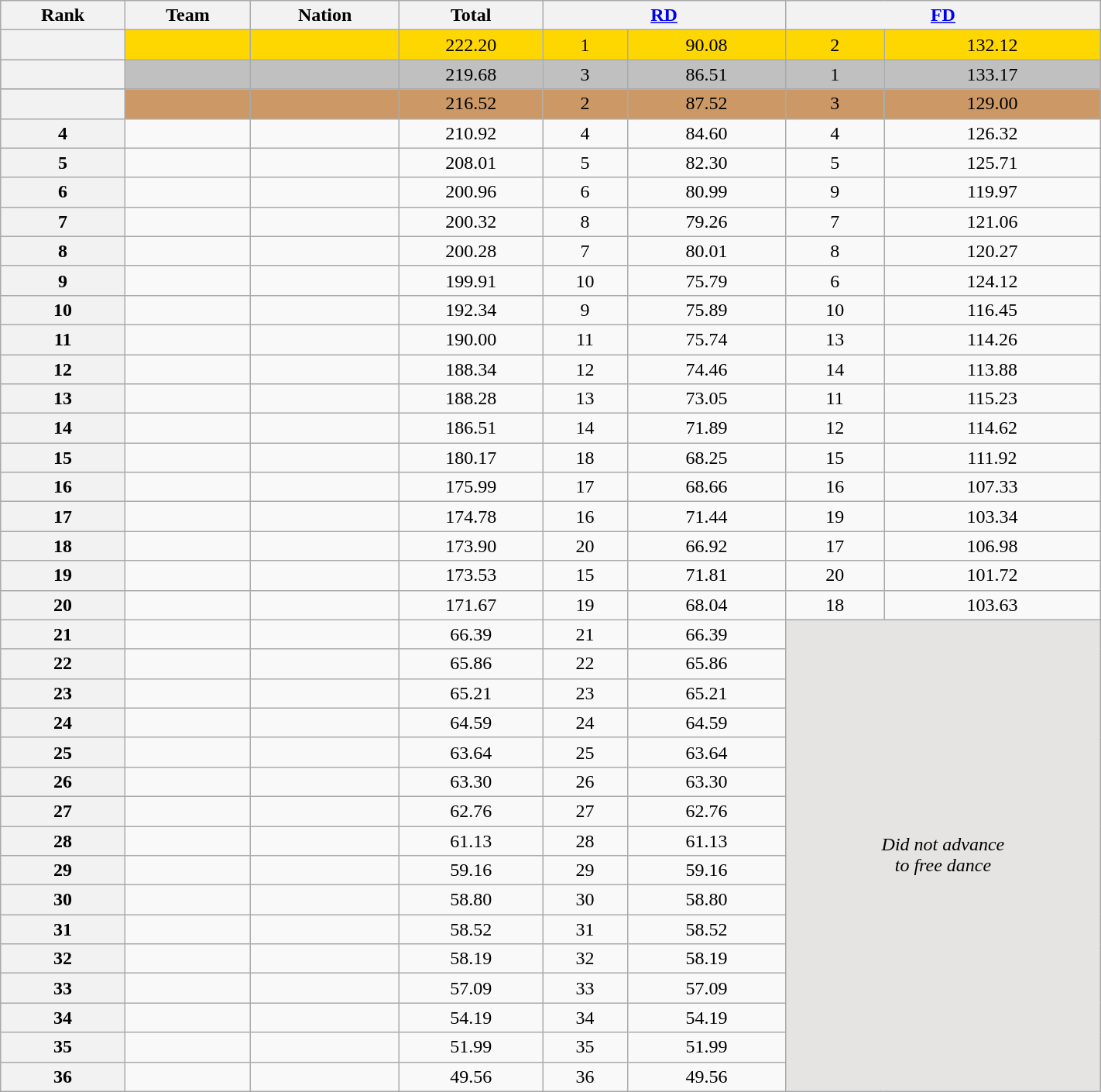<table class="wikitable sortable" style="text-align:center; width:75%">
<tr>
<th scope="col">Rank</th>
<th scope="col">Team</th>
<th scope="col">Nation</th>
<th scope="col">Total</th>
<th colspan="2" width="80px"><a href='#'>RD</a></th>
<th colspan="2" width="80px"><a href='#'>FD</a></th>
</tr>
<tr bgcolor="gold">
<th scope="row"></th>
<td align="left"></td>
<td align="left"></td>
<td>222.20</td>
<td>1</td>
<td>90.08</td>
<td>2</td>
<td>132.12</td>
</tr>
<tr bgcolor="silver">
<th scope="row"></th>
<td align="left"></td>
<td align="left"></td>
<td>219.68</td>
<td>3</td>
<td>86.51</td>
<td>1</td>
<td>133.17</td>
</tr>
<tr bgcolor="#cc9966">
<th scope="row"></th>
<td align="left"></td>
<td align="left"></td>
<td>216.52</td>
<td>2</td>
<td>87.52</td>
<td>3</td>
<td>129.00</td>
</tr>
<tr>
<th scope="row">4</th>
<td align="left"></td>
<td align="left"></td>
<td>210.92</td>
<td>4</td>
<td>84.60</td>
<td>4</td>
<td>126.32</td>
</tr>
<tr>
<th scope="row">5</th>
<td align="left"></td>
<td align="left"></td>
<td>208.01</td>
<td>5</td>
<td>82.30</td>
<td>5</td>
<td>125.71</td>
</tr>
<tr>
<th scope="row">6</th>
<td align="left"></td>
<td align="left"></td>
<td>200.96</td>
<td>6</td>
<td>80.99</td>
<td>9</td>
<td>119.97</td>
</tr>
<tr>
<th scope="row">7</th>
<td align="left"></td>
<td align="left"></td>
<td>200.32</td>
<td>8</td>
<td>79.26</td>
<td>7</td>
<td>121.06</td>
</tr>
<tr>
<th scope="row">8</th>
<td align="left"></td>
<td align="left"></td>
<td>200.28</td>
<td>7</td>
<td>80.01</td>
<td>8</td>
<td>120.27</td>
</tr>
<tr>
<th scope="row">9</th>
<td align="left"></td>
<td align="left"></td>
<td>199.91</td>
<td>10</td>
<td>75.79</td>
<td>6</td>
<td>124.12</td>
</tr>
<tr>
<th scope="row">10</th>
<td align="left"></td>
<td align="left"></td>
<td>192.34</td>
<td>9</td>
<td>75.89</td>
<td>10</td>
<td>116.45</td>
</tr>
<tr>
<th scope="row">11</th>
<td align="left"></td>
<td align="left"></td>
<td>190.00</td>
<td>11</td>
<td>75.74</td>
<td>13</td>
<td>114.26</td>
</tr>
<tr>
<th scope="row">12</th>
<td align="left"></td>
<td align="left"></td>
<td>188.34</td>
<td>12</td>
<td>74.46</td>
<td>14</td>
<td>113.88</td>
</tr>
<tr>
<th scope="row">13</th>
<td align="left"></td>
<td align="left"></td>
<td>188.28</td>
<td>13</td>
<td>73.05</td>
<td>11</td>
<td>115.23</td>
</tr>
<tr>
<th scope="row">14</th>
<td align="left"></td>
<td align="left"></td>
<td>186.51</td>
<td>14</td>
<td>71.89</td>
<td>12</td>
<td>114.62</td>
</tr>
<tr>
<th scope="row">15</th>
<td align="left"></td>
<td align="left"></td>
<td>180.17</td>
<td>18</td>
<td>68.25</td>
<td>15</td>
<td>111.92</td>
</tr>
<tr>
<th scope="row">16</th>
<td align="left"></td>
<td align="left"></td>
<td>175.99</td>
<td>17</td>
<td>68.66</td>
<td>16</td>
<td>107.33</td>
</tr>
<tr>
<th scope="row">17</th>
<td align="left"></td>
<td align="left"></td>
<td>174.78</td>
<td>16</td>
<td>71.44</td>
<td>19</td>
<td>103.34</td>
</tr>
<tr>
<th scope="row">18</th>
<td align="left"></td>
<td align="left"></td>
<td>173.90</td>
<td>20</td>
<td>66.92</td>
<td>17</td>
<td>106.98</td>
</tr>
<tr>
<th scope="row">19</th>
<td align="left"></td>
<td align="left"></td>
<td>173.53</td>
<td>15</td>
<td>71.81</td>
<td>20</td>
<td>101.72</td>
</tr>
<tr>
<th scope="row">20</th>
<td align="left"></td>
<td align="left"></td>
<td>171.67</td>
<td>19</td>
<td>68.04</td>
<td>18</td>
<td>103.63</td>
</tr>
<tr>
<th scope="row">21</th>
<td align="left"></td>
<td align="left"></td>
<td>66.39</td>
<td>21</td>
<td>66.39</td>
<td colspan="2" rowspan="16" align="center" bgcolor="e5e4e2"><em>Did not advance<br>to free dance</em></td>
</tr>
<tr>
<th scope="row">22</th>
<td align="left"></td>
<td align="left"></td>
<td>65.86</td>
<td>22</td>
<td>65.86</td>
</tr>
<tr>
<th scope="row">23</th>
<td align="left"></td>
<td align="left"></td>
<td>65.21</td>
<td>23</td>
<td>65.21</td>
</tr>
<tr>
<th scope="row">24</th>
<td align="left"></td>
<td align="left"></td>
<td>64.59</td>
<td>24</td>
<td>64.59</td>
</tr>
<tr>
<th scope="row">25</th>
<td align="left"></td>
<td align="left"></td>
<td>63.64</td>
<td>25</td>
<td>63.64</td>
</tr>
<tr>
<th scope="row">26</th>
<td align="left"></td>
<td align="left"></td>
<td>63.30</td>
<td>26</td>
<td>63.30</td>
</tr>
<tr>
<th scope="row">27</th>
<td align="left"></td>
<td align="left"></td>
<td>62.76</td>
<td>27</td>
<td>62.76</td>
</tr>
<tr>
<th scope="row">28</th>
<td align="left"></td>
<td align="left"></td>
<td>61.13</td>
<td>28</td>
<td>61.13</td>
</tr>
<tr>
<th scope="row">29</th>
<td align="left"></td>
<td align="left"></td>
<td>59.16</td>
<td>29</td>
<td>59.16</td>
</tr>
<tr>
<th scope="row">30</th>
<td align="left"></td>
<td align="left"></td>
<td>58.80</td>
<td>30</td>
<td>58.80</td>
</tr>
<tr>
<th scope="row">31</th>
<td align="left"></td>
<td align="left"></td>
<td>58.52</td>
<td>31</td>
<td>58.52</td>
</tr>
<tr>
<th scope="row">32</th>
<td align="left"></td>
<td align="left"></td>
<td>58.19</td>
<td>32</td>
<td>58.19</td>
</tr>
<tr>
<th scope="row">33</th>
<td align="left"></td>
<td align="left"></td>
<td>57.09</td>
<td>33</td>
<td>57.09</td>
</tr>
<tr>
<th scope="row">34</th>
<td align="left"></td>
<td align="left"></td>
<td>54.19</td>
<td>34</td>
<td>54.19</td>
</tr>
<tr>
<th scope="row">35</th>
<td align="left"></td>
<td align="left"></td>
<td>51.99</td>
<td>35</td>
<td>51.99</td>
</tr>
<tr>
<th scope="row">36</th>
<td align="left"></td>
<td align="left"></td>
<td>49.56</td>
<td>36</td>
<td>49.56</td>
</tr>
</table>
